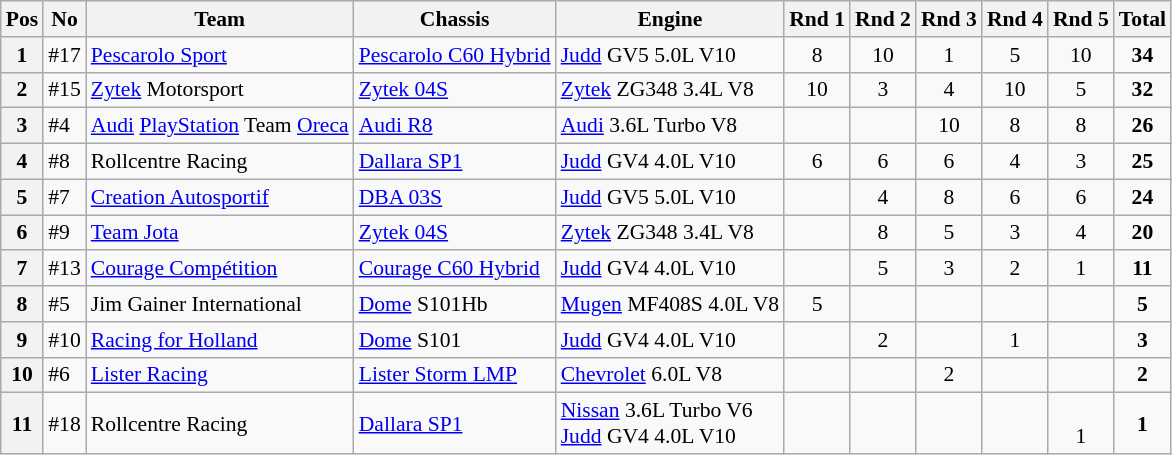<table class="wikitable" style="font-size: 90%;">
<tr>
<th>Pos</th>
<th>No</th>
<th>Team</th>
<th>Chassis</th>
<th>Engine</th>
<th>Rnd 1</th>
<th>Rnd 2</th>
<th>Rnd 3</th>
<th>Rnd 4</th>
<th>Rnd 5</th>
<th>Total</th>
</tr>
<tr>
<th>1</th>
<td>#17</td>
<td> <a href='#'>Pescarolo Sport</a></td>
<td><a href='#'>Pescarolo C60 Hybrid</a></td>
<td><a href='#'>Judd</a> GV5 5.0L V10</td>
<td align="center">8</td>
<td align="center">10</td>
<td align="center">1</td>
<td align="center">5</td>
<td align="center">10</td>
<td align="center"><strong>34</strong></td>
</tr>
<tr>
<th>2</th>
<td>#15</td>
<td> <a href='#'>Zytek</a> Motorsport</td>
<td><a href='#'>Zytek 04S</a></td>
<td><a href='#'>Zytek</a> ZG348 3.4L V8</td>
<td align="center">10</td>
<td align="center">3</td>
<td align="center">4</td>
<td align="center">10</td>
<td align="center">5</td>
<td align="center"><strong>32</strong></td>
</tr>
<tr>
<th>3</th>
<td>#4</td>
<td> <a href='#'>Audi</a> <a href='#'>PlayStation</a> Team <a href='#'>Oreca</a></td>
<td><a href='#'>Audi R8</a></td>
<td><a href='#'>Audi</a> 3.6L Turbo V8</td>
<td></td>
<td></td>
<td align="center">10</td>
<td align="center">8</td>
<td align="center">8</td>
<td align="center"><strong>26</strong></td>
</tr>
<tr>
<th>4</th>
<td>#8</td>
<td> Rollcentre Racing</td>
<td><a href='#'>Dallara SP1</a></td>
<td><a href='#'>Judd</a> GV4 4.0L V10</td>
<td align="center">6</td>
<td align="center">6</td>
<td align="center">6</td>
<td align="center">4</td>
<td align="center">3</td>
<td align="center"><strong>25</strong></td>
</tr>
<tr>
<th>5</th>
<td>#7</td>
<td> <a href='#'>Creation Autosportif</a></td>
<td><a href='#'>DBA 03S</a></td>
<td><a href='#'>Judd</a> GV5 5.0L V10</td>
<td></td>
<td align="center">4</td>
<td align="center">8</td>
<td align="center">6</td>
<td align="center">6</td>
<td align="center"><strong>24</strong></td>
</tr>
<tr>
<th>6</th>
<td>#9</td>
<td> <a href='#'>Team Jota</a></td>
<td><a href='#'>Zytek 04S</a></td>
<td><a href='#'>Zytek</a> ZG348 3.4L V8</td>
<td></td>
<td align="center">8</td>
<td align="center">5</td>
<td align="center">3</td>
<td align="center">4</td>
<td align="center"><strong>20</strong></td>
</tr>
<tr>
<th>7</th>
<td>#13</td>
<td> <a href='#'>Courage Compétition</a></td>
<td><a href='#'>Courage C60 Hybrid</a></td>
<td><a href='#'>Judd</a> GV4 4.0L V10</td>
<td></td>
<td align="center">5</td>
<td align="center">3</td>
<td align="center">2</td>
<td align="center">1</td>
<td align="center"><strong>11</strong></td>
</tr>
<tr>
<th>8</th>
<td>#5</td>
<td> Jim Gainer International</td>
<td><a href='#'>Dome</a> S101Hb</td>
<td><a href='#'>Mugen</a> MF408S 4.0L V8</td>
<td align="center">5</td>
<td></td>
<td></td>
<td></td>
<td></td>
<td align="center"><strong>5</strong></td>
</tr>
<tr>
<th>9</th>
<td>#10</td>
<td> <a href='#'>Racing for Holland</a></td>
<td><a href='#'>Dome</a> S101</td>
<td><a href='#'>Judd</a> GV4 4.0L V10</td>
<td></td>
<td align="center">2</td>
<td></td>
<td align="center">1</td>
<td></td>
<td align="center"><strong>3</strong></td>
</tr>
<tr>
<th>10</th>
<td>#6</td>
<td> <a href='#'>Lister Racing</a></td>
<td><a href='#'>Lister Storm LMP</a></td>
<td><a href='#'>Chevrolet</a> 6.0L V8</td>
<td></td>
<td></td>
<td align="center">2</td>
<td></td>
<td></td>
<td align="center"><strong>2</strong></td>
</tr>
<tr>
<th>11</th>
<td>#18</td>
<td> Rollcentre Racing</td>
<td><a href='#'>Dallara SP1</a></td>
<td><a href='#'>Nissan</a> 3.6L Turbo V6<br><a href='#'>Judd</a> GV4 4.0L V10</td>
<td></td>
<td></td>
<td></td>
<td></td>
<td align="center"><br>1</td>
<td align="center"><strong>1</strong></td>
</tr>
</table>
